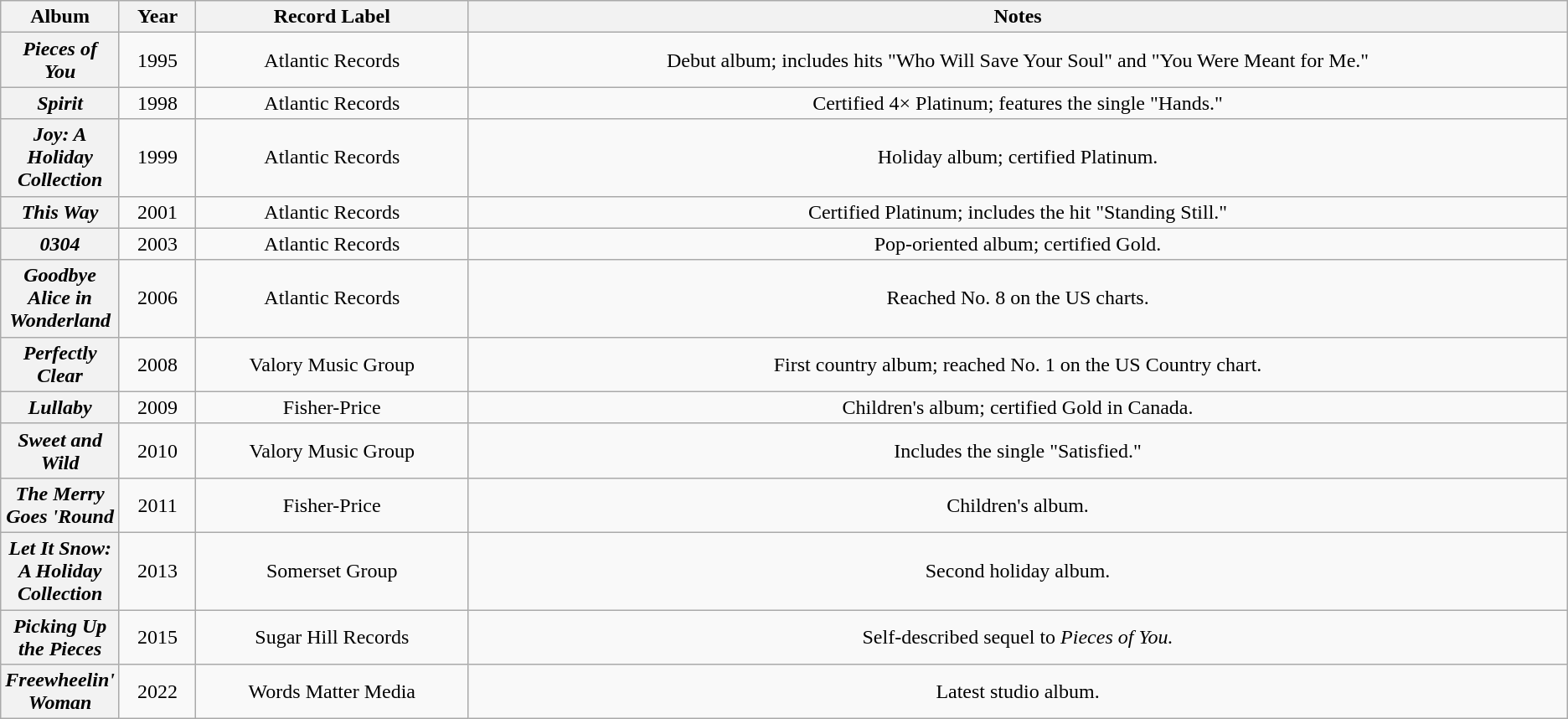<table class="wikitable plainrowheaders unsortable" style="text-align:center">
<tr>
<th style="width:5%;">Album</th>
<th>Year</th>
<th>Record Label</th>
<th>Notes</th>
</tr>
<tr>
<th scope="row"><em>Pieces of You</em></th>
<td>1995</td>
<td>Atlantic Records</td>
<td>Debut album; includes hits "Who Will Save Your Soul" and "You Were Meant for Me."</td>
</tr>
<tr>
<th scope="row"><em>Spirit</em></th>
<td>1998</td>
<td>Atlantic Records</td>
<td>Certified 4× Platinum; features the single "Hands."</td>
</tr>
<tr>
<th scope="row"><em>Joy: A Holiday Collection</em></th>
<td>1999</td>
<td>Atlantic Records</td>
<td>Holiday album; certified Platinum.</td>
</tr>
<tr>
<th scope="row"><em>This Way</em></th>
<td>2001</td>
<td>Atlantic Records</td>
<td>Certified Platinum; includes the hit "Standing Still."</td>
</tr>
<tr>
<th scope="row"><em>0304</em></th>
<td>2003</td>
<td>Atlantic Records</td>
<td>Pop-oriented album; certified Gold.</td>
</tr>
<tr>
<th scope="row"><em>Goodbye Alice in Wonderland</em></th>
<td>2006</td>
<td>Atlantic Records</td>
<td>Reached No. 8 on the US charts.</td>
</tr>
<tr>
<th scope="row"><em>Perfectly Clear</em></th>
<td>2008</td>
<td>Valory Music Group</td>
<td>First country album; reached No. 1 on the US Country chart.</td>
</tr>
<tr>
<th scope="row"><em>Lullaby</em></th>
<td>2009</td>
<td>Fisher-Price</td>
<td>Children's album; certified Gold in Canada.</td>
</tr>
<tr>
<th scope="row"><em>Sweet and Wild</em></th>
<td>2010</td>
<td>Valory Music Group</td>
<td>Includes the single "Satisfied."</td>
</tr>
<tr>
<th scope="row"><em>The Merry Goes 'Round</em></th>
<td>2011</td>
<td>Fisher-Price</td>
<td>Children's album.</td>
</tr>
<tr>
<th scope="row"><em>Let It Snow: A Holiday Collection</em></th>
<td>2013</td>
<td>Somerset Group</td>
<td>Second holiday album.</td>
</tr>
<tr>
<th scope="row"><em>Picking Up the Pieces</em></th>
<td>2015</td>
<td>Sugar Hill Records</td>
<td>Self-described sequel to <em>Pieces of You.</em></td>
</tr>
<tr>
<th scope="row"><em>Freewheelin' Woman</em></th>
<td>2022</td>
<td>Words Matter Media</td>
<td>Latest studio album.</td>
</tr>
</table>
